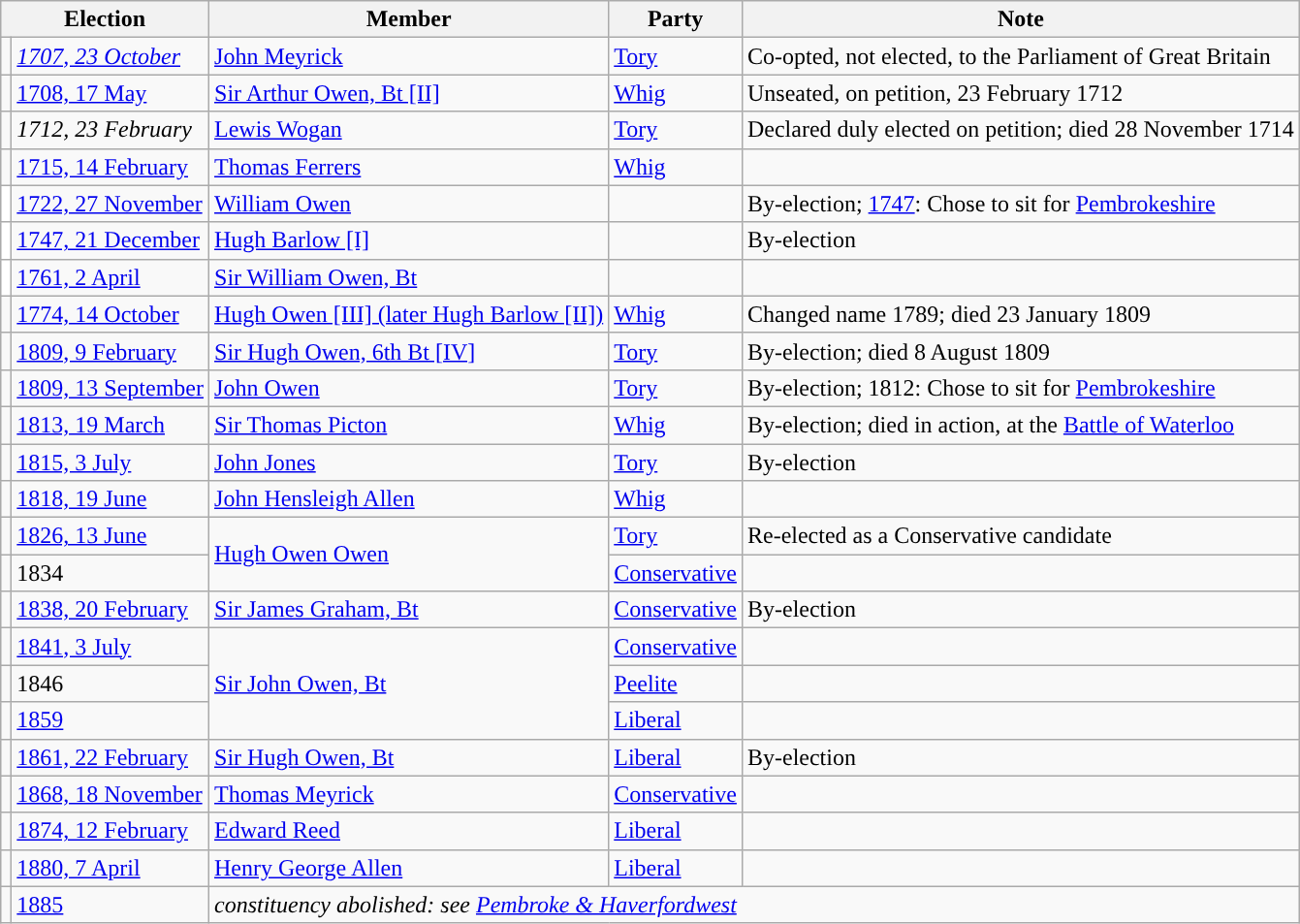<table class="wikitable">
<tr>
<th colspan="2">Election</th>
<th>Member</th>
<th>Party</th>
<th>Note</th>
</tr>
<tr>
<td style="color:inherit;background-color: "></td>
<td><a href='#'><em>1707, 23 October</em></a></td>
<td><a href='#'>John Meyrick</a> </td>
<td><a href='#'>Tory</a></td>
<td>Co-opted, not elected, to the Parliament of Great Britain</td>
</tr>
<tr>
<td style="color:inherit;background-color: "></td>
<td><a href='#'>1708, 17 May</a></td>
<td><a href='#'>Sir Arthur Owen, Bt [II]</a> </td>
<td><a href='#'>Whig</a></td>
<td>Unseated, on petition, 23 February 1712</td>
</tr>
<tr>
<td style="color:inherit;background-color: "></td>
<td><em>1712, 23 February</em></td>
<td><a href='#'>Lewis Wogan</a> </td>
<td><a href='#'>Tory</a></td>
<td>Declared duly elected on petition; died 28 November 1714</td>
</tr>
<tr>
<td style="color:inherit;background-color: "></td>
<td><a href='#'>1715, 14 February</a></td>
<td><a href='#'>Thomas Ferrers</a> </td>
<td><a href='#'>Whig</a></td>
<td></td>
</tr>
<tr>
<td style="color:inherit;background-color: white"></td>
<td><a href='#'>1722, 27 November</a></td>
<td><a href='#'>William Owen</a> </td>
<td></td>
<td>By-election; <a href='#'>1747</a>: Chose to sit for <a href='#'>Pembrokeshire</a></td>
</tr>
<tr>
<td style="color:inherit;background-color: white"></td>
<td><a href='#'>1747, 21 December</a></td>
<td><a href='#'>Hugh Barlow [I]</a> </td>
<td></td>
<td>By-election</td>
</tr>
<tr>
<td style="color:inherit;background-color: white"></td>
<td><a href='#'>1761, 2 April</a></td>
<td><a href='#'>Sir William Owen, Bt</a> </td>
<td></td>
<td></td>
</tr>
<tr>
<td style="color:inherit;background-color: "></td>
<td><a href='#'>1774, 14 October</a></td>
<td><a href='#'>Hugh Owen [III] (later Hugh Barlow [II])</a> </td>
<td><a href='#'>Whig</a></td>
<td>Changed name 1789; died 23 January 1809</td>
</tr>
<tr>
<td style="color:inherit;background-color: "></td>
<td><a href='#'>1809, 9 February</a></td>
<td><a href='#'>Sir Hugh Owen, 6th Bt [IV]</a> </td>
<td><a href='#'>Tory</a></td>
<td>By-election; died 8 August 1809</td>
</tr>
<tr>
<td style="color:inherit;background-color: "></td>
<td><a href='#'>1809, 13 September</a></td>
<td><a href='#'>John Owen</a> </td>
<td><a href='#'>Tory</a></td>
<td>By-election; 1812: Chose to sit for <a href='#'>Pembrokeshire</a></td>
</tr>
<tr>
<td style="color:inherit;background-color: "></td>
<td><a href='#'>1813, 19 March</a></td>
<td><a href='#'>Sir Thomas Picton</a> </td>
<td><a href='#'>Whig</a></td>
<td>By-election; died in action, at the <a href='#'>Battle of Waterloo</a></td>
</tr>
<tr>
<td style="color:inherit;background-color: "></td>
<td><a href='#'>1815, 3 July</a></td>
<td><a href='#'>John Jones</a> </td>
<td><a href='#'>Tory</a></td>
<td>By-election</td>
</tr>
<tr>
<td style="color:inherit;background-color: "></td>
<td><a href='#'>1818, 19 June</a></td>
<td><a href='#'>John Hensleigh Allen</a> </td>
<td><a href='#'>Whig</a></td>
<td></td>
</tr>
<tr>
<td style="color:inherit;background-color: "></td>
<td><a href='#'>1826, 13 June</a></td>
<td rowspan="2"><a href='#'>Hugh Owen Owen</a> </td>
<td><a href='#'>Tory</a></td>
<td>Re-elected as a Conservative candidate</td>
</tr>
<tr>
<td style="color:inherit;background-color: "></td>
<td>1834</td>
<td><a href='#'>Conservative</a></td>
<td></td>
</tr>
<tr>
<td style="color:inherit;background-color: "></td>
<td><a href='#'>1838, 20 February</a></td>
<td><a href='#'>Sir James Graham, Bt</a> </td>
<td><a href='#'>Conservative</a></td>
<td>By-election</td>
</tr>
<tr>
<td style="color:inherit;background-color: "></td>
<td><a href='#'>1841, 3 July</a></td>
<td rowspan="3"><a href='#'>Sir John Owen, Bt</a> </td>
<td><a href='#'>Conservative</a></td>
<td></td>
</tr>
<tr>
<td style="background-color: "></td>
<td>1846</td>
<td><a href='#'>Peelite</a></td>
<td></td>
</tr>
<tr>
<td style="color:inherit;background-color: "></td>
<td><a href='#'>1859</a></td>
<td><a href='#'>Liberal</a></td>
<td></td>
</tr>
<tr>
<td style="color:inherit;background-color: "></td>
<td><a href='#'>1861, 22 February</a></td>
<td><a href='#'>Sir Hugh Owen, Bt</a> </td>
<td><a href='#'>Liberal</a></td>
<td>By-election</td>
</tr>
<tr>
<td style="color:inherit;background-color: "></td>
<td><a href='#'>1868, 18 November</a></td>
<td><a href='#'>Thomas Meyrick</a> </td>
<td><a href='#'>Conservative</a></td>
<td></td>
</tr>
<tr>
<td style="color:inherit;background-color: "></td>
<td><a href='#'>1874, 12 February</a></td>
<td><a href='#'>Edward Reed</a> </td>
<td><a href='#'>Liberal</a></td>
<td></td>
</tr>
<tr>
<td style="color:inherit;background-color: "></td>
<td><a href='#'>1880, 7 April</a></td>
<td><a href='#'>Henry George Allen</a> </td>
<td><a href='#'>Liberal</a></td>
<td></td>
</tr>
<tr>
<td></td>
<td><a href='#'>1885</a></td>
<td colspan="3"><em>constituency abolished: see <a href='#'>Pembroke & Haverfordwest</a></em></td>
</tr>
</table>
